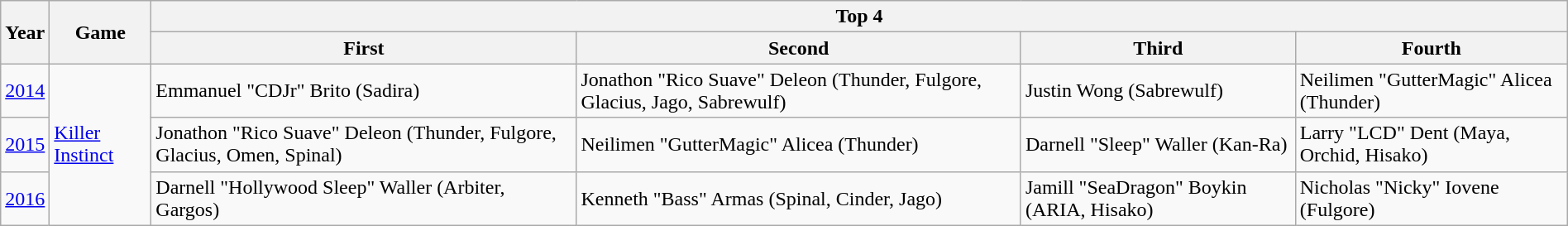<table class="wikitable sortable" width=100%>
<tr>
<th rowspan=2>Year</th>
<th rowspan=2>Game</th>
<th colspan=4>Top 4</th>
</tr>
<tr>
<th>First</th>
<th>Second</th>
<th>Third</th>
<th>Fourth</th>
</tr>
<tr>
<td><a href='#'>2014</a></td>
<td rowspan="3"><a href='#'>Killer Instinct</a></td>
<td> Emmanuel "CDJr" Brito (Sadira)</td>
<td> Jonathon "Rico Suave" Deleon (Thunder, Fulgore, Glacius, Jago, Sabrewulf)</td>
<td> Justin Wong (Sabrewulf)</td>
<td> Neilimen "GutterMagic" Alicea (Thunder)</td>
</tr>
<tr>
<td><a href='#'>2015</a></td>
<td> Jonathon "Rico Suave" Deleon (Thunder, Fulgore, Glacius, Omen, Spinal)</td>
<td> Neilimen "GutterMagic" Alicea (Thunder)</td>
<td> Darnell "Sleep" Waller (Kan-Ra)</td>
<td> Larry "LCD" Dent (Maya, Orchid, Hisako)</td>
</tr>
<tr>
<td><a href='#'>2016</a></td>
<td> Darnell "Hollywood Sleep" Waller (Arbiter, Gargos)</td>
<td> Kenneth "Bass" Armas (Spinal, Cinder, Jago)</td>
<td> Jamill "SeaDragon" Boykin (ARIA, Hisako)</td>
<td> Nicholas "Nicky" Iovene (Fulgore)</td>
</tr>
</table>
